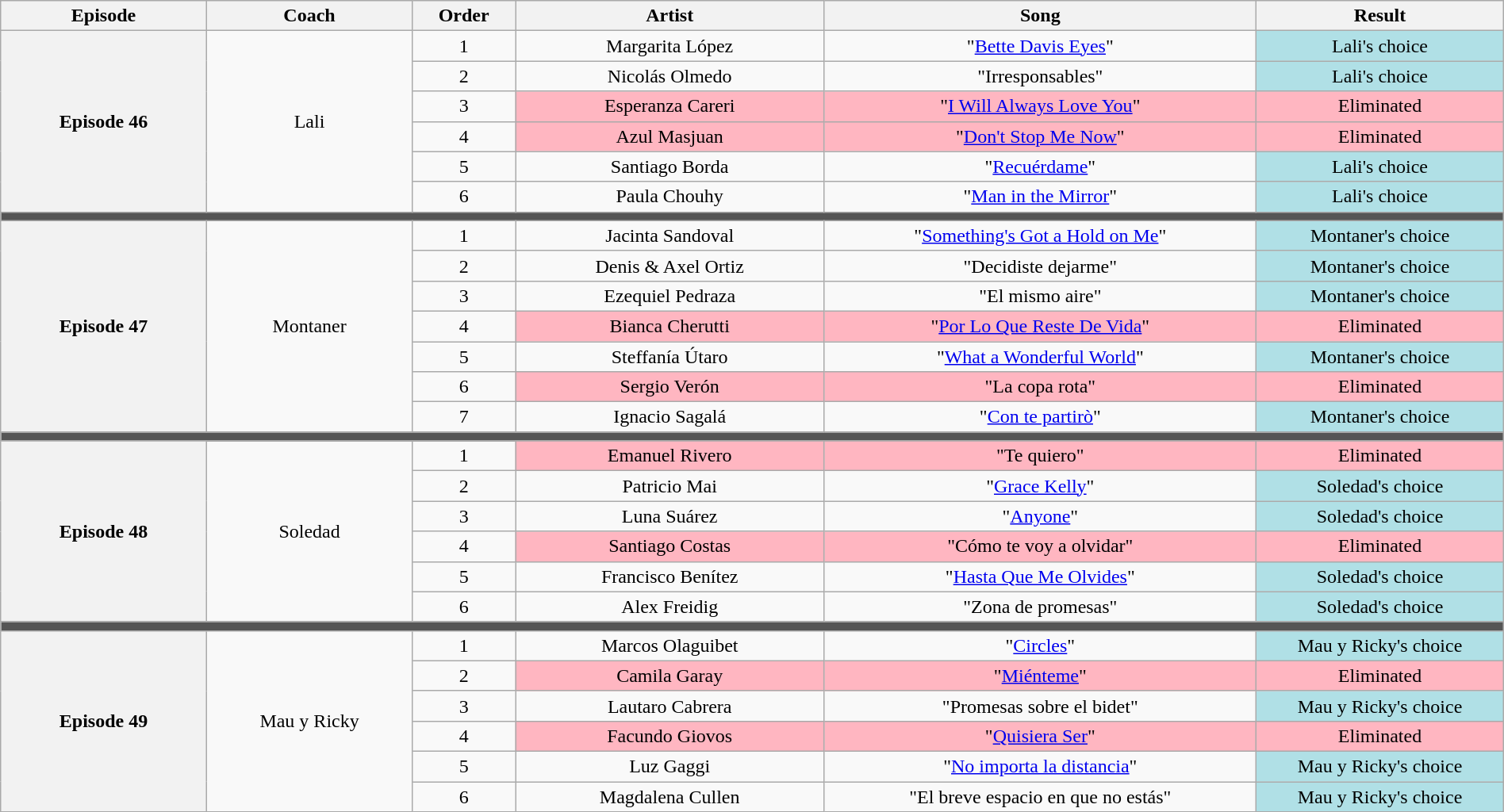<table class="wikitable" style="text-align:center; width:100%">
<tr>
<th style="width:10%">Episode</th>
<th style="width:10%">Coach</th>
<th style="width:05%">Order</th>
<th style="width:15%">Artist</th>
<th style="width:21%">Song</th>
<th style="width:12%">Result</th>
</tr>
<tr>
<th rowspan="6" scope="row">Episode 46<br> </th>
<td rowspan="6">Lali</td>
<td>1</td>
<td>Margarita López</td>
<td>"<a href='#'>Bette Davis Eyes</a>"</td>
<td style="background:#b0e0e6">Lali's choice</td>
</tr>
<tr>
<td>2</td>
<td>Nicolás Olmedo</td>
<td>"Irresponsables"</td>
<td style="background:#b0e0e6">Lali's choice</td>
</tr>
<tr>
<td>3</td>
<td style="background:lightpink">Esperanza Careri</td>
<td style="background:lightpink">"<a href='#'>I Will Always Love You</a>"</td>
<td style="background:lightpink">Eliminated</td>
</tr>
<tr>
<td>4</td>
<td style="background:lightpink">Azul Masjuan</td>
<td style="background:lightpink">"<a href='#'>Don't Stop Me Now</a>"</td>
<td style="background:lightpink">Eliminated</td>
</tr>
<tr>
<td>5</td>
<td>Santiago Borda</td>
<td>"<a href='#'>Recuérdame</a>"</td>
<td style="background:#b0e0e6">Lali's choice</td>
</tr>
<tr>
<td>6</td>
<td>Paula Chouhy</td>
<td>"<a href='#'>Man in the Mirror</a>"</td>
<td style="background:#b0e0e6">Lali's choice</td>
</tr>
<tr>
<td colspan="6" style="background:#555"></td>
</tr>
<tr>
<th rowspan="7" scope="row">Episode 47<br></th>
<td rowspan="7">Montaner</td>
<td>1</td>
<td>Jacinta Sandoval</td>
<td>"<a href='#'>Something's Got a Hold on Me</a>"</td>
<td style="background:#b0e0e6">Montaner's choice</td>
</tr>
<tr>
<td>2</td>
<td>Denis & Axel Ortiz</td>
<td>"Decidiste dejarme"</td>
<td style="background:#b0e0e6">Montaner's choice</td>
</tr>
<tr>
<td>3</td>
<td>Ezequiel Pedraza</td>
<td>"El mismo aire"</td>
<td style="background:#b0e0e6">Montaner's choice</td>
</tr>
<tr>
<td>4</td>
<td style="background:lightpink">Bianca Cherutti</td>
<td style="background:lightpink">"<a href='#'>Por Lo Que Reste De Vida</a>"</td>
<td style="background:lightpink">Eliminated</td>
</tr>
<tr>
<td>5</td>
<td>Steffanía Útaro</td>
<td>"<a href='#'>What a Wonderful World</a>"</td>
<td style="background:#b0e0e6">Montaner's choice</td>
</tr>
<tr>
<td>6</td>
<td style="background:lightpink">Sergio Verón</td>
<td style="background:lightpink">"La copa rota"</td>
<td style="background:lightpink">Eliminated</td>
</tr>
<tr>
<td>7</td>
<td>Ignacio Sagalá</td>
<td>"<a href='#'>Con te partirò</a>"</td>
<td style="background:#b0e0e6">Montaner's choice</td>
</tr>
<tr>
<td colspan="6" style="background:#555"></td>
</tr>
<tr>
<th rowspan="6" scope="row">Episode 48<br> </th>
<td rowspan="6">Soledad</td>
<td>1</td>
<td style="background:lightpink">Emanuel Rivero</td>
<td style="background:lightpink">"Te quiero"</td>
<td style="background:lightpink">Eliminated</td>
</tr>
<tr>
<td>2</td>
<td>Patricio Mai</td>
<td>"<a href='#'>Grace Kelly</a>"</td>
<td style="background:#b0e0e6">Soledad's choice</td>
</tr>
<tr>
<td>3</td>
<td>Luna Suárez</td>
<td>"<a href='#'>Anyone</a>"</td>
<td style="background:#b0e0e6">Soledad's choice</td>
</tr>
<tr>
<td>4</td>
<td style="background:lightpink">Santiago Costas</td>
<td style="background:lightpink">"Cómo te voy a olvidar"</td>
<td style="background:lightpink">Eliminated</td>
</tr>
<tr>
<td>5</td>
<td>Francisco Benítez</td>
<td>"<a href='#'>Hasta Que Me Olvides</a>"</td>
<td style="background:#b0e0e6">Soledad's choice</td>
</tr>
<tr>
<td>6</td>
<td>Alex Freidig</td>
<td>"Zona de promesas"</td>
<td style="background:#b0e0e6">Soledad's choice</td>
</tr>
<tr>
<td colspan="6" style="background:#555"></td>
</tr>
<tr>
<th rowspan="6" scope="row">Episode 49<br></th>
<td rowspan="6">Mau y Ricky</td>
<td>1</td>
<td>Marcos Olaguibet</td>
<td>"<a href='#'>Circles</a>"</td>
<td style="background:#b0e0e6">Mau y Ricky's choice</td>
</tr>
<tr>
<td>2</td>
<td style="background:lightpink">Camila Garay</td>
<td style="background:lightpink">"<a href='#'>Miénteme</a>"</td>
<td style="background:lightpink">Eliminated</td>
</tr>
<tr>
<td>3</td>
<td>Lautaro Cabrera</td>
<td>"Promesas sobre el bidet"</td>
<td style="background:#b0e0e6">Mau y Ricky's choice</td>
</tr>
<tr>
<td>4</td>
<td style="background:lightpink">Facundo Giovos</td>
<td style="background:lightpink">"<a href='#'>Quisiera Ser</a>"</td>
<td style="background:lightpink">Eliminated</td>
</tr>
<tr>
<td>5</td>
<td>Luz Gaggi</td>
<td>"<a href='#'>No importa la distancia</a>"</td>
<td style="background:#b0e0e6">Mau y Ricky's choice</td>
</tr>
<tr>
<td>6</td>
<td>Magdalena Cullen</td>
<td>"El breve espacio en que no estás"</td>
<td style="background:#b0e0e6">Mau y Ricky's choice</td>
</tr>
</table>
